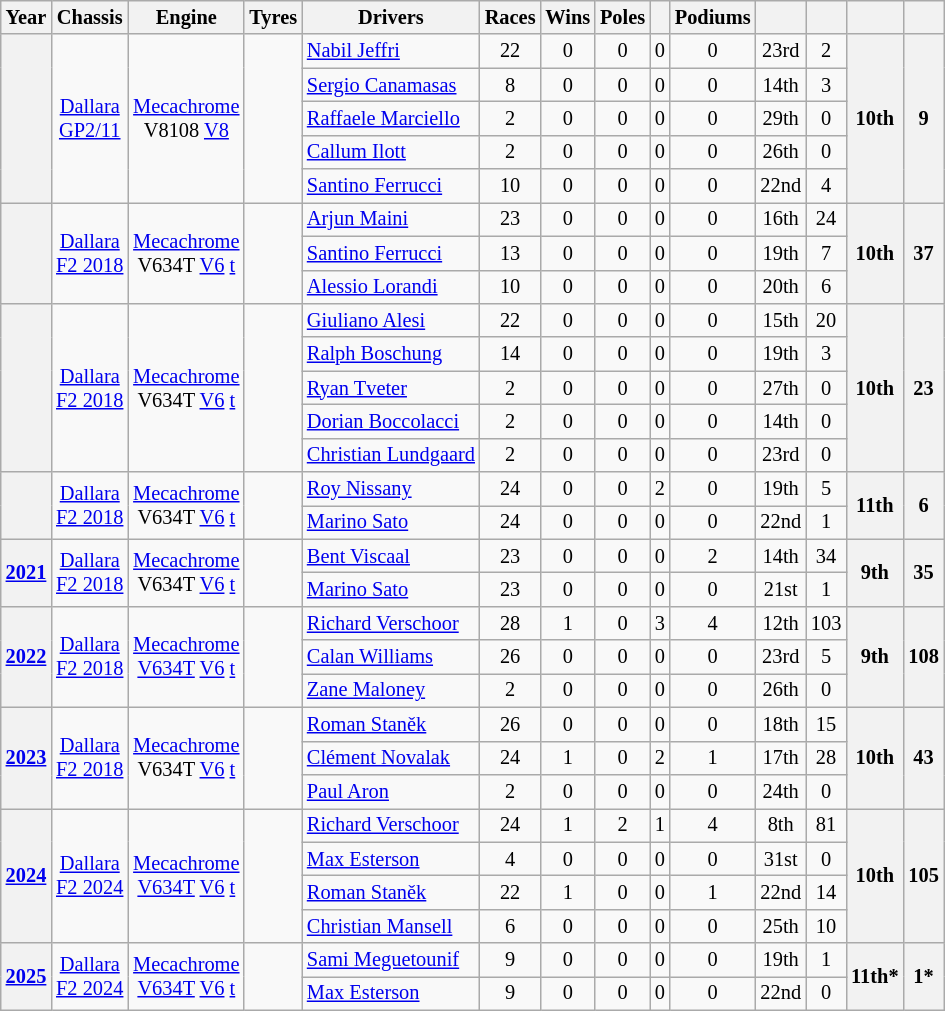<table class="wikitable" style="text-align:center; font-size:85%">
<tr>
<th>Year</th>
<th>Chassis</th>
<th>Engine</th>
<th>Tyres</th>
<th>Drivers</th>
<th>Races</th>
<th>Wins</th>
<th>Poles</th>
<th></th>
<th>Podiums</th>
<th></th>
<th></th>
<th></th>
<th></th>
</tr>
<tr>
<th rowspan=5></th>
<td rowspan=5><a href='#'>Dallara</a><br><a href='#'>GP2/11</a></td>
<td rowspan=5><a href='#'>Mecachrome</a><br>V8108 <a href='#'>V8</a></td>
<td rowspan=5></td>
<td align=left> <a href='#'>Nabil Jeffri</a></td>
<td>22</td>
<td>0</td>
<td>0</td>
<td>0</td>
<td>0</td>
<td>23rd</td>
<td>2</td>
<th rowspan=5>10th</th>
<th rowspan=5>9</th>
</tr>
<tr>
<td align=left> <a href='#'>Sergio Canamasas</a></td>
<td>8</td>
<td>0</td>
<td>0</td>
<td>0</td>
<td>0</td>
<td>14th</td>
<td>3</td>
</tr>
<tr>
<td align=left> <a href='#'>Raffaele Marciello</a></td>
<td>2</td>
<td>0</td>
<td>0</td>
<td>0</td>
<td>0</td>
<td>29th</td>
<td>0</td>
</tr>
<tr>
<td align=left> <a href='#'>Callum Ilott</a></td>
<td>2</td>
<td>0</td>
<td>0</td>
<td>0</td>
<td>0</td>
<td>26th</td>
<td>0</td>
</tr>
<tr>
<td align=left> <a href='#'>Santino Ferrucci</a></td>
<td>10</td>
<td>0</td>
<td>0</td>
<td>0</td>
<td>0</td>
<td>22nd</td>
<td>4</td>
</tr>
<tr>
<th rowspan=3></th>
<td rowspan=3><a href='#'>Dallara</a><br><a href='#'>F2 2018</a></td>
<td rowspan=3><a href='#'>Mecachrome</a><br>V634T <a href='#'>V6</a> <a href='#'>t</a></td>
<td rowspan=3></td>
<td align=left> <a href='#'>Arjun Maini</a></td>
<td>23</td>
<td>0</td>
<td>0</td>
<td>0</td>
<td>0</td>
<td>16th</td>
<td>24</td>
<th rowspan=3>10th</th>
<th rowspan=3>37</th>
</tr>
<tr>
<td align=left> <a href='#'>Santino Ferrucci</a></td>
<td>13</td>
<td>0</td>
<td>0</td>
<td>0</td>
<td>0</td>
<td>19th</td>
<td>7</td>
</tr>
<tr>
<td align=left> <a href='#'>Alessio Lorandi</a></td>
<td>10</td>
<td>0</td>
<td>0</td>
<td>0</td>
<td>0</td>
<td>20th</td>
<td>6</td>
</tr>
<tr>
<th rowspan=5></th>
<td rowspan=5><a href='#'>Dallara</a><br><a href='#'>F2 2018</a></td>
<td rowspan=5><a href='#'>Mecachrome</a><br>V634T <a href='#'>V6</a> <a href='#'>t</a></td>
<td rowspan=5></td>
<td align=left> <a href='#'>Giuliano Alesi</a></td>
<td>22</td>
<td>0</td>
<td>0</td>
<td>0</td>
<td>0</td>
<td>15th</td>
<td>20</td>
<th rowspan=5>10th</th>
<th rowspan=5>23</th>
</tr>
<tr>
<td align=left> <a href='#'>Ralph Boschung</a></td>
<td>14</td>
<td>0</td>
<td>0</td>
<td>0</td>
<td>0</td>
<td>19th</td>
<td>3</td>
</tr>
<tr>
<td align=left> <a href='#'>Ryan Tveter</a></td>
<td>2</td>
<td>0</td>
<td>0</td>
<td>0</td>
<td>0</td>
<td>27th</td>
<td>0</td>
</tr>
<tr>
<td align=left> <a href='#'>Dorian Boccolacci</a></td>
<td>2</td>
<td>0</td>
<td>0</td>
<td>0</td>
<td>0</td>
<td>14th</td>
<td>0</td>
</tr>
<tr>
<td align=left> <a href='#'>Christian Lundgaard</a></td>
<td>2</td>
<td>0</td>
<td>0</td>
<td>0</td>
<td>0</td>
<td>23rd</td>
<td>0</td>
</tr>
<tr>
<th rowspan=2></th>
<td rowspan=2><a href='#'>Dallara</a><br><a href='#'>F2 2018</a></td>
<td rowspan=2><a href='#'>Mecachrome</a><br>V634T <a href='#'>V6</a> <a href='#'>t</a></td>
<td rowspan=2></td>
<td align=left> <a href='#'>Roy Nissany</a></td>
<td>24</td>
<td>0</td>
<td>0</td>
<td>2</td>
<td>0</td>
<td>19th</td>
<td>5</td>
<th rowspan=2>11th</th>
<th rowspan=2>6</th>
</tr>
<tr>
<td align=left> <a href='#'>Marino Sato</a></td>
<td>24</td>
<td>0</td>
<td>0</td>
<td>0</td>
<td>0</td>
<td>22nd</td>
<td>1</td>
</tr>
<tr>
<th rowspan="2"><a href='#'>2021</a></th>
<td rowspan=2><a href='#'>Dallara</a><br><a href='#'>F2 2018</a></td>
<td rowspan=2><a href='#'>Mecachrome</a><br>V634T <a href='#'>V6</a> <a href='#'>t</a></td>
<td rowspan=2></td>
<td align=left> <a href='#'>Bent Viscaal</a></td>
<td>23</td>
<td>0</td>
<td>0</td>
<td>0</td>
<td>2</td>
<td>14th</td>
<td>34</td>
<th rowspan="2">9th</th>
<th rowspan="2">35</th>
</tr>
<tr>
<td align=left> <a href='#'>Marino Sato</a></td>
<td>23</td>
<td>0</td>
<td>0</td>
<td>0</td>
<td>0</td>
<td>21st</td>
<td>1</td>
</tr>
<tr>
<th rowspan="3"><a href='#'>2022</a></th>
<td rowspan=3><a href='#'>Dallara</a><br><a href='#'>F2 2018</a></td>
<td rowspan=3><a href='#'>Mecachrome</a><br><a href='#'>V634T</a> <a href='#'>V6</a> <a href='#'>t</a></td>
<td rowspan=3></td>
<td align=left> <a href='#'>Richard Verschoor</a></td>
<td>28</td>
<td>1</td>
<td>0</td>
<td>3</td>
<td>4</td>
<td style="background:#;">12th</td>
<td style="background:#;">103</td>
<th rowspan="3" style="background:;">9th</th>
<th rowspan="3" style="background:;">108</th>
</tr>
<tr>
<td align=left> <a href='#'>Calan Williams</a></td>
<td>26</td>
<td>0</td>
<td>0</td>
<td>0</td>
<td>0</td>
<td>23rd</td>
<td>5</td>
</tr>
<tr>
<td align=left> <a href='#'>Zane Maloney</a></td>
<td>2</td>
<td>0</td>
<td>0</td>
<td>0</td>
<td>0</td>
<td>26th</td>
<td>0</td>
</tr>
<tr>
<th rowspan=3><a href='#'>2023</a></th>
<td rowspan=3><a href='#'>Dallara</a><br><a href='#'>F2 2018</a></td>
<td rowspan=3><a href='#'>Mecachrome</a><br>V634T <a href='#'>V6</a> <a href='#'>t</a></td>
<td rowspan=3></td>
<td align=left> <a href='#'>Roman Staněk</a></td>
<td>26</td>
<td>0</td>
<td>0</td>
<td>0</td>
<td>0</td>
<td>18th</td>
<td>15</td>
<th rowspan=3>10th</th>
<th rowspan=3>43</th>
</tr>
<tr>
<td align=left> <a href='#'>Clément Novalak</a></td>
<td>24</td>
<td>1</td>
<td>0</td>
<td>2</td>
<td>1</td>
<td>17th</td>
<td>28</td>
</tr>
<tr>
<td align=left> <a href='#'>Paul Aron</a></td>
<td>2</td>
<td>0</td>
<td>0</td>
<td>0</td>
<td>0</td>
<td>24th</td>
<td>0</td>
</tr>
<tr>
<th rowspan=4><a href='#'>2024</a></th>
<td rowspan=4><a href='#'>Dallara</a><br><a href='#'>F2 2024</a></td>
<td rowspan=4><a href='#'>Mecachrome</a><br><a href='#'>V634T</a> <a href='#'>V6</a> <a href='#'>t</a></td>
<td rowspan=4></td>
<td align=left> <a href='#'>Richard Verschoor</a></td>
<td>24</td>
<td>1</td>
<td>2</td>
<td>1</td>
<td>4</td>
<td>8th</td>
<td>81</td>
<th rowspan=4>10th</th>
<th rowspan=4>105</th>
</tr>
<tr>
<td align=left> <a href='#'>Max Esterson</a></td>
<td>4</td>
<td>0</td>
<td>0</td>
<td>0</td>
<td>0</td>
<td>31st</td>
<td>0</td>
</tr>
<tr>
<td align=left> <a href='#'>Roman Staněk</a></td>
<td>22</td>
<td>1</td>
<td>0</td>
<td>0</td>
<td>1</td>
<td>22nd</td>
<td>14</td>
</tr>
<tr>
<td align=left> <a href='#'>Christian Mansell</a></td>
<td>6</td>
<td>0</td>
<td>0</td>
<td>0</td>
<td>0</td>
<td>25th</td>
<td>10</td>
</tr>
<tr>
<th rowspan="2"><a href='#'>2025</a></th>
<td rowspan=2><a href='#'>Dallara</a><br><a href='#'>F2 2024</a></td>
<td rowspan=2><a href='#'>Mecachrome</a><br><a href='#'>V634T</a> <a href='#'>V6</a> <a href='#'>t</a></td>
<td rowspan=2></td>
<td align=left> <a href='#'>Sami Meguetounif</a></td>
<td>9</td>
<td>0</td>
<td>0</td>
<td>0</td>
<td>0</td>
<td style="background:#;">19th</td>
<td style="background:#;">1</td>
<th rowspan="2" style="background:#;">11th*</th>
<th rowspan="2" style="background:#;">1*</th>
</tr>
<tr>
<td align=left> <a href='#'>Max Esterson</a></td>
<td>9</td>
<td>0</td>
<td>0</td>
<td>0</td>
<td>0</td>
<td style="background:#;">22nd</td>
<td style="background:#;">0</td>
</tr>
</table>
